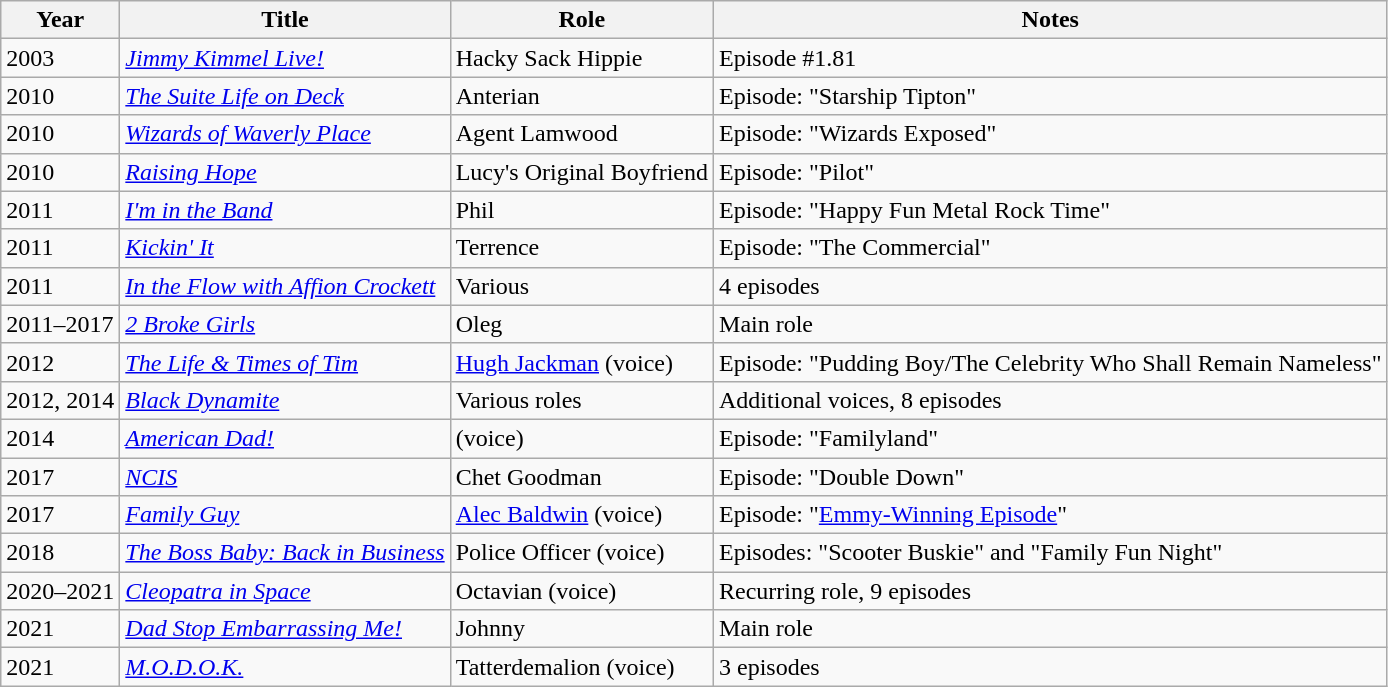<table class="wikitable sortable">
<tr>
<th>Year</th>
<th>Title</th>
<th>Role</th>
<th class="unsortable">Notes</th>
</tr>
<tr>
<td>2003</td>
<td><em><a href='#'>Jimmy Kimmel Live!</a></em></td>
<td>Hacky Sack Hippie</td>
<td>Episode #1.81</td>
</tr>
<tr>
<td>2010</td>
<td><em><a href='#'>The Suite Life on Deck</a></em></td>
<td>Anterian</td>
<td>Episode: "Starship Tipton"</td>
</tr>
<tr>
<td>2010</td>
<td><em><a href='#'>Wizards of Waverly Place</a></em></td>
<td>Agent Lamwood</td>
<td>Episode: "Wizards Exposed"</td>
</tr>
<tr>
<td>2010</td>
<td><em><a href='#'>Raising Hope</a></em></td>
<td>Lucy's Original Boyfriend</td>
<td>Episode: "Pilot"</td>
</tr>
<tr>
<td>2011</td>
<td><em><a href='#'>I'm in the Band</a></em></td>
<td>Phil</td>
<td>Episode: "Happy Fun Metal Rock Time"</td>
</tr>
<tr>
<td>2011</td>
<td><em><a href='#'>Kickin' It</a></em></td>
<td>Terrence</td>
<td>Episode: "The Commercial"</td>
</tr>
<tr>
<td>2011</td>
<td><em><a href='#'>In the Flow with Affion Crockett</a></em></td>
<td>Various</td>
<td>4 episodes</td>
</tr>
<tr>
<td>2011–2017</td>
<td><em><a href='#'>2 Broke Girls</a></em></td>
<td>Oleg</td>
<td>Main role</td>
</tr>
<tr>
<td>2012</td>
<td><em><a href='#'>The Life & Times of Tim</a></em></td>
<td><a href='#'>Hugh Jackman</a> (voice)</td>
<td>Episode: "Pudding Boy/The Celebrity Who Shall Remain Nameless"</td>
</tr>
<tr>
<td>2012, 2014</td>
<td><em><a href='#'>Black Dynamite</a></em></td>
<td>Various roles</td>
<td>Additional voices, 8 episodes</td>
</tr>
<tr>
<td>2014</td>
<td><em><a href='#'>American Dad!</a></em></td>
<td>(voice)</td>
<td>Episode: "Familyland"</td>
</tr>
<tr>
<td>2017</td>
<td><em><a href='#'>NCIS</a></em></td>
<td>Chet Goodman</td>
<td>Episode: "Double Down"</td>
</tr>
<tr>
<td>2017</td>
<td><em><a href='#'>Family Guy</a></em></td>
<td><a href='#'>Alec Baldwin</a> (voice)</td>
<td>Episode: "<a href='#'>Emmy-Winning Episode</a>"</td>
</tr>
<tr>
<td>2018</td>
<td><em><a href='#'>The Boss Baby: Back in Business</a></em></td>
<td>Police Officer (voice)</td>
<td>Episodes: "Scooter Buskie" and "Family Fun Night"</td>
</tr>
<tr>
<td>2020–2021</td>
<td><em><a href='#'>Cleopatra in Space</a></em></td>
<td>Octavian (voice)</td>
<td>Recurring role, 9 episodes</td>
</tr>
<tr>
<td>2021</td>
<td><em><a href='#'>Dad Stop Embarrassing Me!</a></em></td>
<td>Johnny</td>
<td>Main role</td>
</tr>
<tr>
<td>2021</td>
<td><em><a href='#'>M.O.D.O.K.</a></em></td>
<td>Tatterdemalion (voice)</td>
<td>3 episodes</td>
</tr>
</table>
